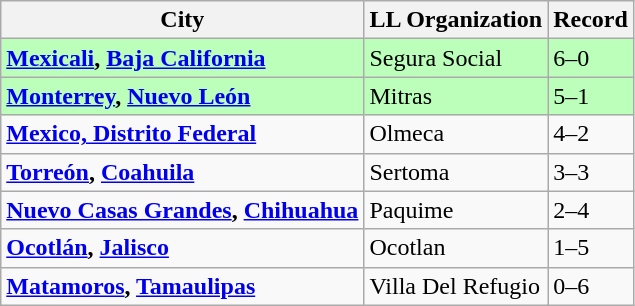<table class="wikitable">
<tr>
<th>City</th>
<th>LL Organization</th>
<th>Record</th>
</tr>
<tr bgcolor=#bbffbb>
<td> <strong><a href='#'>Mexicali</a>, <a href='#'>Baja California</a></strong></td>
<td>Segura Social</td>
<td>6–0</td>
</tr>
<tr bgcolor=#bbffbb>
<td> <strong><a href='#'>Monterrey</a>, <a href='#'>Nuevo León</a></strong></td>
<td>Mitras</td>
<td>5–1</td>
</tr>
<tr>
<td> <strong><a href='#'>Mexico, Distrito Federal</a></strong></td>
<td>Olmeca</td>
<td>4–2</td>
</tr>
<tr>
<td> <strong><a href='#'>Torreón</a>, <a href='#'>Coahuila</a></strong></td>
<td>Sertoma</td>
<td>3–3</td>
</tr>
<tr>
<td> <strong><a href='#'>Nuevo Casas Grandes</a>, <a href='#'>Chihuahua</a></strong></td>
<td>Paquime</td>
<td>2–4</td>
</tr>
<tr>
<td> <strong><a href='#'>Ocotlán</a>, <a href='#'>Jalisco</a></strong></td>
<td>Ocotlan</td>
<td>1–5</td>
</tr>
<tr>
<td> <strong><a href='#'>Matamoros</a>, <a href='#'>Tamaulipas</a></strong></td>
<td>Villa Del Refugio</td>
<td>0–6</td>
</tr>
</table>
